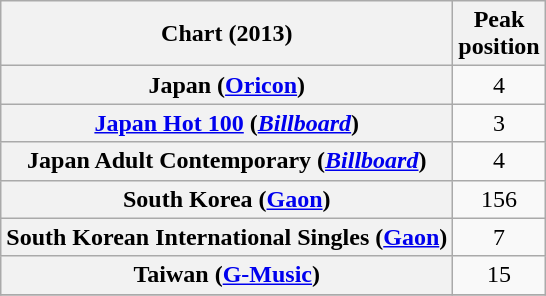<table class="wikitable plainrowheaders sortable" style="text-align:center;">
<tr>
<th>Chart (2013)</th>
<th>Peak<br>position</th>
</tr>
<tr>
<th scope="row">Japan (<a href='#'>Oricon</a>)</th>
<td>4</td>
</tr>
<tr>
<th scope="row"><a href='#'>Japan Hot 100</a> (<em><a href='#'>Billboard</a></em>)</th>
<td>3</td>
</tr>
<tr>
<th scope="row">Japan Adult Contemporary (<em><a href='#'>Billboard</a></em>)</th>
<td>4</td>
</tr>
<tr>
<th scope="row">South Korea (<a href='#'>Gaon</a>)</th>
<td>156</td>
</tr>
<tr>
<th scope="row">South Korean International Singles (<a href='#'>Gaon</a>)</th>
<td>7</td>
</tr>
<tr>
<th scope="row">Taiwan (<a href='#'>G-Music</a>)</th>
<td>15</td>
</tr>
<tr>
</tr>
</table>
